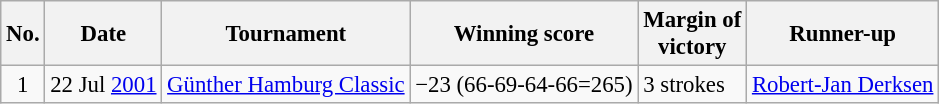<table class="wikitable" style="font-size:95%;">
<tr>
<th>No.</th>
<th>Date</th>
<th>Tournament</th>
<th>Winning score</th>
<th>Margin of<br>victory</th>
<th>Runner-up</th>
</tr>
<tr>
<td align=center>1</td>
<td align=right>22 Jul <a href='#'>2001</a></td>
<td><a href='#'>Günther Hamburg Classic</a></td>
<td>−23 (66-69-64-66=265)</td>
<td>3 strokes</td>
<td> <a href='#'>Robert-Jan Derksen</a></td>
</tr>
</table>
